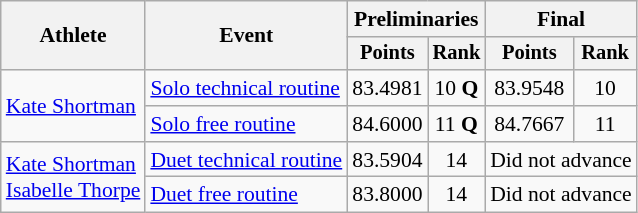<table class=wikitable style="font-size:90%">
<tr>
<th rowspan="2">Athlete</th>
<th rowspan="2">Event</th>
<th colspan="2">Preliminaries</th>
<th colspan="2">Final</th>
</tr>
<tr style="font-size:95%">
<th>Points</th>
<th>Rank</th>
<th>Points</th>
<th>Rank</th>
</tr>
<tr align=center>
<td align=left rowspan=2><a href='#'>Kate Shortman</a></td>
<td align=left><a href='#'>Solo technical routine</a></td>
<td>83.4981</td>
<td>10 <strong>Q</strong></td>
<td>83.9548</td>
<td>10</td>
</tr>
<tr align=center>
<td align=left><a href='#'>Solo free routine</a></td>
<td>84.6000</td>
<td>11 <strong>Q</strong></td>
<td>84.7667</td>
<td>11</td>
</tr>
<tr align=center>
<td align=left rowspan=2><a href='#'>Kate Shortman</a><br><a href='#'>Isabelle Thorpe</a></td>
<td align=left><a href='#'>Duet technical routine</a></td>
<td>83.5904</td>
<td>14</td>
<td colspan=2>Did not advance</td>
</tr>
<tr align=center>
<td align=left><a href='#'>Duet free routine</a></td>
<td>83.8000</td>
<td>14</td>
<td colspan=2>Did not advance</td>
</tr>
</table>
